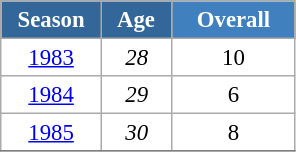<table class="wikitable" style="font-size:95%; text-align:center; border:grey solid 1px; border-collapse:collapse; background:#ffffff;">
<tr>
<th style="background-color:#369; color:white; width:60px;"> Season </th>
<th style="background-color:#369; color:white; width:40px;"> Age </th>
<th style="background-color:#4180be; color:white; width:75px;">Overall</th>
</tr>
<tr>
<td><a href='#'>1983</a></td>
<td><em>28</em></td>
<td>10</td>
</tr>
<tr>
<td><a href='#'>1984</a></td>
<td><em>29</em></td>
<td>6</td>
</tr>
<tr>
<td><a href='#'>1985</a></td>
<td><em>30</em></td>
<td>8</td>
</tr>
<tr>
</tr>
</table>
